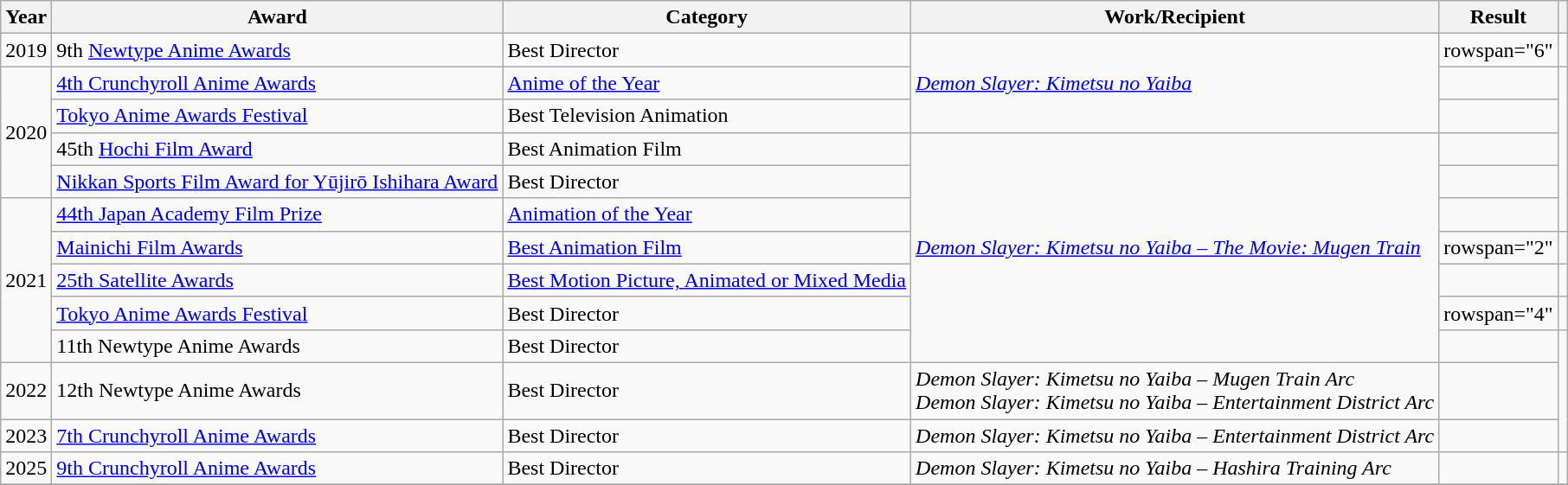<table class="wikitable sortable plainrowheaders">
<tr>
<th scope="col">Year</th>
<th scope="col">Award</th>
<th scope="col">Category</th>
<th scope="col">Work/Recipient</th>
<th scope="col">Result</th>
<th scope="col" class="unsortable"></th>
</tr>
<tr>
<td>2019</td>
<td>9th <a href='#'>Newtype Anime Awards</a></td>
<td>Best Director</td>
<td rowspan="3"><em><a href='#'>Demon Slayer: Kimetsu no Yaiba</a></em></td>
<td>rowspan="6" </td>
<td style="text-align:center;"></td>
</tr>
<tr>
<td rowspan="4">2020</td>
<td><a href='#'>4th Crunchyroll Anime Awards</a></td>
<td><a href='#'>Anime of the Year</a></td>
<td style="text-align:center;"></td>
</tr>
<tr>
<td><a href='#'>Tokyo Anime Awards Festival</a></td>
<td>Best Television Animation</td>
<td style="text-align:center;"></td>
</tr>
<tr>
<td>45th <a href='#'>Hochi Film Award</a></td>
<td>Best Animation Film</td>
<td rowspan="7"><em><a href='#'>Demon Slayer: Kimetsu no Yaiba – The Movie: Mugen Train</a></em></td>
<td style="text-align:center;"></td>
</tr>
<tr>
<td><a href='#'>Nikkan Sports Film Award for Yūjirō Ishihara Award</a></td>
<td>Best Director</td>
<td style="text-align:center;"></td>
</tr>
<tr>
<td rowspan="5">2021</td>
<td><a href='#'>44th Japan Academy Film Prize</a></td>
<td><a href='#'>Animation of the Year</a></td>
<td style="text-align:center;"></td>
</tr>
<tr>
<td><a href='#'>Mainichi Film Awards</a></td>
<td><a href='#'>Best Animation Film</a></td>
<td>rowspan="2" </td>
<td style="text-align:center;"></td>
</tr>
<tr>
<td><a href='#'>25th Satellite Awards</a></td>
<td><a href='#'>Best Motion Picture, Animated or Mixed Media</a></td>
<td style="text-align:center;"></td>
</tr>
<tr>
<td><a href='#'>Tokyo Anime Awards Festival</a></td>
<td>Best Director</td>
<td>rowspan="4" </td>
<td style="text-align:center;"></td>
</tr>
<tr>
<td>11th Newtype Anime Awards</td>
<td>Best Director</td>
<td style="text-align:center;"></td>
</tr>
<tr>
<td>2022</td>
<td>12th Newtype Anime Awards</td>
<td>Best Director</td>
<td><em>Demon Slayer: Kimetsu no Yaiba – Mugen Train Arc</em><br><em>Demon Slayer: Kimetsu no Yaiba – Entertainment District Arc</em></td>
<td style="text-align:center;"></td>
</tr>
<tr>
<td>2023</td>
<td><a href='#'>7th Crunchyroll Anime Awards</a></td>
<td>Best Director</td>
<td><em>Demon Slayer: Kimetsu no Yaiba – Entertainment District Arc</em></td>
<td style="text-align:center;"></td>
</tr>
<tr>
<td>2025</td>
<td><a href='#'>9th Crunchyroll Anime Awards</a></td>
<td>Best Director</td>
<td><em>Demon Slayer: Kimetsu no Yaiba – Hashira Training Arc</em></td>
<td></td>
<td style="text-align:center;"></td>
</tr>
<tr>
</tr>
</table>
